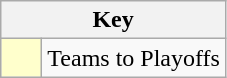<table class="wikitable" style="text-align: center;">
<tr>
<th colspan=2>Key</th>
</tr>
<tr>
<td style="background:#ffffcc; width:20px;"></td>
<td align=left>Teams to Playoffs</td>
</tr>
</table>
